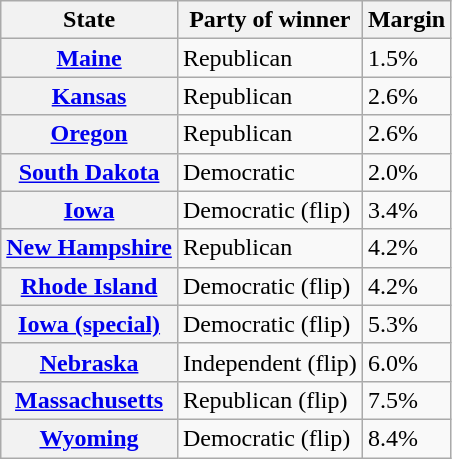<table class="wikitable sortable">
<tr>
<th>State</th>
<th>Party of winner</th>
<th>Margin</th>
</tr>
<tr>
<th><a href='#'>Maine</a></th>
<td data-sort-value=-0.5 >Republican</td>
<td>1.5%</td>
</tr>
<tr>
<th><a href='#'>Kansas</a></th>
<td data-sort-value=-0.5 >Republican</td>
<td>2.6%</td>
</tr>
<tr>
<th><a href='#'>Oregon</a></th>
<td data-sort-value=-0.5 >Republican</td>
<td>2.6%</td>
</tr>
<tr>
<th><a href='#'>South Dakota</a></th>
<td data-sort-value=-0.5 >Democratic</td>
<td>2.0%</td>
</tr>
<tr>
<th><a href='#'>Iowa</a></th>
<td data-sort-value=-0.5 >Democratic (flip)</td>
<td>3.4%</td>
</tr>
<tr>
<th><a href='#'>New Hampshire</a></th>
<td data-sort-value=-0.5 >Republican</td>
<td>4.2%</td>
</tr>
<tr>
<th><a href='#'>Rhode Island</a></th>
<td data-sort-value=-0.5 >Democratic (flip)</td>
<td>4.2%</td>
</tr>
<tr>
<th><a href='#'>Iowa (special)</a></th>
<td data-sort-value=-0.5 >Democratic (flip)</td>
<td>5.3%</td>
</tr>
<tr>
<th><a href='#'>Nebraska</a></th>
<td data-sort-value=-0.5 >Independent (flip)</td>
<td>6.0%</td>
</tr>
<tr>
<th><a href='#'>Massachusetts</a></th>
<td data-sort-value=-0.5 >Republican (flip)</td>
<td>7.5%</td>
</tr>
<tr>
<th><a href='#'>Wyoming</a></th>
<td data-sort-value=-0.5 >Democratic (flip)</td>
<td>8.4%</td>
</tr>
</table>
